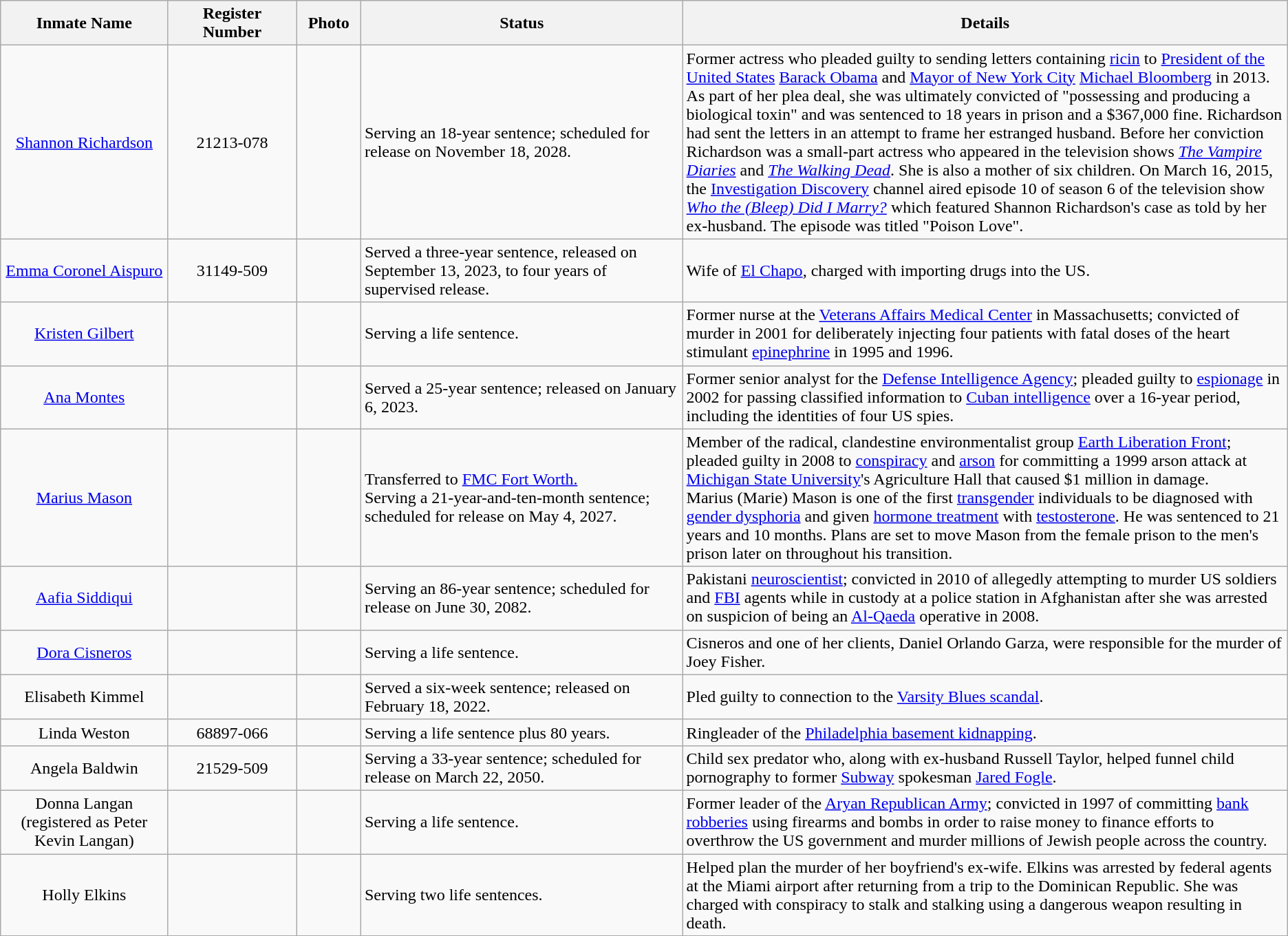<table class="wikitable sortable">
<tr>
<th width=13%>Inmate Name</th>
<th width=10%>Register Number</th>
<th width=5%>Photo</th>
<th width=25%>Status</th>
<th width=52%>Details</th>
</tr>
<tr>
<td align="center"><a href='#'>Shannon Richardson</a></td>
<td align="center">21213-078</td>
<td></td>
<td>Serving an 18-year sentence; scheduled for release on November 18, 2028.</td>
<td>Former actress who pleaded guilty to sending letters containing <a href='#'>ricin</a> to <a href='#'>President of the United States</a> <a href='#'>Barack Obama</a> and <a href='#'>Mayor of New York City</a> <a href='#'>Michael Bloomberg</a> in 2013. As part of her plea deal, she was ultimately convicted of "possessing and producing a biological toxin" and was sentenced to 18 years in prison and a $367,000 fine. Richardson had sent the letters in an attempt to frame her estranged husband. Before her conviction Richardson was a small-part actress who appeared in the television shows <em><a href='#'>The Vampire Diaries</a></em> and <em><a href='#'>The Walking Dead</a></em>. She is also a mother of six children. On March 16, 2015, the <a href='#'>Investigation Discovery</a> channel aired episode 10 of season 6 of the television show <em><a href='#'>Who the (Bleep) Did I Marry?</a></em> which featured Shannon Richardson's case as told by her ex-husband. The episode was titled "Poison Love".</td>
</tr>
<tr>
<td align="center"><a href='#'>Emma Coronel Aispuro</a></td>
<td align="center">31149-509</td>
<td></td>
<td>Served a three-year sentence, released on September 13, 2023, to four years of supervised release.</td>
<td>Wife of <a href='#'>El Chapo</a>, charged with importing drugs into the US.</td>
</tr>
<tr>
<td align="center"><a href='#'>Kristen Gilbert</a></td>
<td align="center"> </td>
<td style="text-align:center;"></td>
<td>Serving a life sentence.</td>
<td>Former nurse at the <a href='#'>Veterans Affairs Medical Center</a> in Massachusetts; convicted of murder in 2001 for deliberately injecting four patients with fatal doses of the heart stimulant <a href='#'>epinephrine</a> in 1995 and 1996.</td>
</tr>
<tr>
<td align="center"><a href='#'>Ana Montes</a></td>
<td align="center"></td>
<td style="text-align:center;"></td>
<td>Served a 25-year sentence; released on January 6, 2023.</td>
<td>Former senior analyst for the <a href='#'>Defense Intelligence Agency</a>; pleaded guilty to <a href='#'>espionage</a> in 2002 for passing classified information to <a href='#'>Cuban intelligence</a> over a 16-year period, including the identities of four US spies.</td>
</tr>
<tr>
<td align="center"><a href='#'>Marius Mason</a></td>
<td align="center"></td>
<td></td>
<td>Transferred to <a href='#'>FMC Fort Worth.</a><br>Serving a 21-year-and-ten-month sentence; scheduled for release on May 4, 2027.</td>
<td>Member of the radical, clandestine environmentalist group <a href='#'>Earth Liberation Front</a>; pleaded guilty in 2008 to <a href='#'>conspiracy</a> and <a href='#'>arson</a> for committing a 1999 arson attack at <a href='#'>Michigan State University</a>'s Agriculture Hall that caused $1 million in damage.<br>Marius (Marie) Mason is one of the first <a href='#'>transgender</a> individuals to be diagnosed with <a href='#'>gender dysphoria</a> and given <a href='#'>hormone treatment</a> with <a href='#'>testosterone</a>.  He was sentenced to 21 years and 10 months. Plans are set to move Mason from the female prison to the men's prison later on throughout his transition.</td>
</tr>
<tr>
<td align="center"><a href='#'>Aafia Siddiqui</a></td>
<td align="center"></td>
<td style="text-align:center;"></td>
<td>Serving an 86-year sentence; scheduled for release on June 30, 2082.</td>
<td>Pakistani <a href='#'>neuroscientist</a>; convicted in 2010 of allegedly attempting to murder US soldiers and <a href='#'>FBI</a> agents while in custody at a police station in Afghanistan after she was arrested on suspicion of being an <a href='#'>Al-Qaeda</a> operative in 2008.</td>
</tr>
<tr>
<td align="center"><a href='#'>Dora Cisneros</a></td>
<td align="center"></td>
<td></td>
<td>Serving a life sentence.</td>
<td>Cisneros and one of her clients, Daniel Orlando Garza, were responsible for the murder of Joey Fisher.</td>
</tr>
<tr>
<td align="center">Elisabeth Kimmel</td>
<td align="center"></td>
<td></td>
<td>Served a six-week sentence; released on February 18, 2022.</td>
<td>Pled guilty to connection to the <a href='#'>Varsity Blues scandal</a>.</td>
</tr>
<tr>
<td align="center">Linda Weston</td>
<td align="center">68897-066</td>
<td></td>
<td>Serving a life sentence plus 80 years.</td>
<td>Ringleader of the <a href='#'>Philadelphia basement kidnapping</a>.</td>
</tr>
<tr>
<td align="center">Angela Baldwin</td>
<td align="center">21529-509</td>
<td></td>
<td>Serving a 33-year sentence; scheduled for release on March 22, 2050.</td>
<td>Child sex predator who, along with ex-husband Russell Taylor, helped funnel child pornography to former <a href='#'>Subway</a> spokesman <a href='#'>Jared Fogle</a>.</td>
</tr>
<tr>
<td align="center">Donna Langan (registered as Peter Kevin Langan)</td>
<td align="center"></td>
<td></td>
<td>Serving a life sentence.</td>
<td>Former leader of the <a href='#'>Aryan Republican Army</a>; convicted in 1997 of committing <a href='#'>bank robberies</a> using firearms and bombs in order to raise money to finance efforts to overthrow the US government and murder millions of Jewish people across the country.</td>
</tr>
<tr>
<td align="center">Holly Elkins</td>
<td align="center"></td>
<td></td>
<td>Serving two life sentences.</td>
<td>Helped plan the murder of her boyfriend's ex-wife. Elkins was arrested by federal agents at the Miami airport after returning from a trip to the Dominican Republic. She was charged with conspiracy to stalk and stalking using a dangerous weapon resulting in death.</td>
</tr>
</table>
